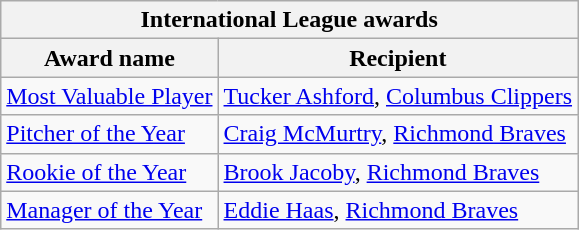<table class="wikitable">
<tr>
<th colspan="2">International League awards</th>
</tr>
<tr>
<th>Award name</th>
<th>Recipient</th>
</tr>
<tr>
<td><a href='#'>Most Valuable Player</a></td>
<td><a href='#'>Tucker Ashford</a>, <a href='#'>Columbus Clippers</a></td>
</tr>
<tr>
<td><a href='#'>Pitcher of the Year</a></td>
<td><a href='#'>Craig McMurtry</a>, <a href='#'>Richmond Braves</a></td>
</tr>
<tr>
<td><a href='#'>Rookie of the Year</a></td>
<td><a href='#'>Brook Jacoby</a>, <a href='#'>Richmond Braves</a></td>
</tr>
<tr>
<td><a href='#'>Manager of the Year</a></td>
<td><a href='#'>Eddie Haas</a>, <a href='#'>Richmond Braves</a></td>
</tr>
</table>
